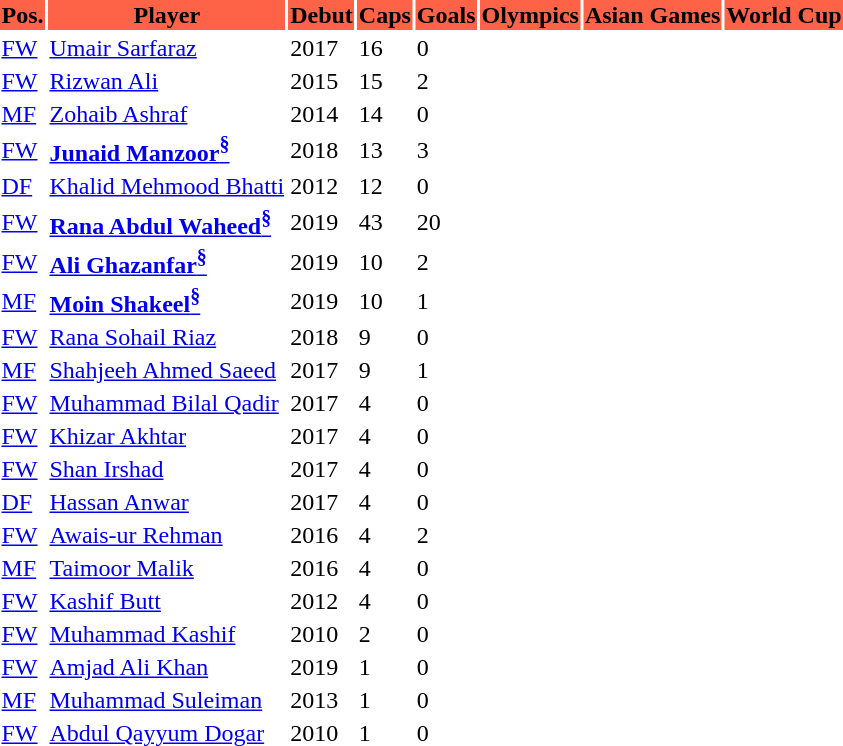<table class="sortable mw-collapsible mw-collapsed toccolours">
<tr>
<th style="background:#FF6347;">Pos.</th>
<th style="background:#FF6347;">Player</th>
<th style="background:#FF6347;">Debut</th>
<th style="background:#FF6347;">Caps</th>
<th style="background:#FF6347;">Goals</th>
<th style="background:#FF6347;">Olympics</th>
<th style="background:#FF6347;">Asian Games</th>
<th style="background:#FF6347;">World Cup</th>
</tr>
<tr>
<td><a href='#'>FW</a></td>
<td><a href='#'>Umair Sarfaraz</a></td>
<td>2017</td>
<td>16</td>
<td>0</td>
<td></td>
<td></td>
<td></td>
</tr>
<tr>
<td><a href='#'>FW</a></td>
<td><a href='#'>Rizwan Ali</a></td>
<td>2015</td>
<td>15</td>
<td>2</td>
<td></td>
<td></td>
<td></td>
</tr>
<tr>
<td><a href='#'>MF</a></td>
<td><a href='#'>Zohaib Ashraf</a></td>
<td>2014</td>
<td>14</td>
<td>0</td>
<td></td>
<td></td>
<td></td>
</tr>
<tr>
<td><a href='#'>FW</a></td>
<td><a href='#'><strong>Junaid Manzoor<sup>§</sup></strong></a></td>
<td>2018</td>
<td>13</td>
<td>3</td>
<td></td>
<td></td>
<td></td>
</tr>
<tr>
<td><a href='#'>DF</a></td>
<td><a href='#'>Khalid Mehmood Bhatti</a></td>
<td>2012</td>
<td>12</td>
<td>0</td>
<td></td>
<td></td>
<td></td>
</tr>
<tr>
<td><a href='#'>FW</a></td>
<td><a href='#'><strong>Rana Abdul Waheed<sup>§</sup></strong></a></td>
<td>2019</td>
<td>43</td>
<td>20</td>
<td></td>
<td></td>
<td></td>
</tr>
<tr>
<td><a href='#'>FW</a></td>
<td><a href='#'><strong>Ali Ghazanfar<sup>§</sup></strong></a></td>
<td>2019</td>
<td>10</td>
<td>2</td>
<td></td>
<td></td>
<td></td>
</tr>
<tr>
<td><a href='#'>MF</a></td>
<td><a href='#'><strong>Moin Shakeel<sup>§</sup></strong></a></td>
<td>2019</td>
<td>10</td>
<td>1</td>
<td></td>
<td></td>
<td></td>
</tr>
<tr>
<td><a href='#'>FW</a></td>
<td><a href='#'>Rana Sohail Riaz</a></td>
<td>2018</td>
<td>9</td>
<td>0</td>
<td></td>
<td></td>
<td></td>
</tr>
<tr>
<td><a href='#'>MF</a></td>
<td><a href='#'>Shahjeeh Ahmed Saeed</a></td>
<td>2017</td>
<td>9</td>
<td>1</td>
<td></td>
<td></td>
<td></td>
</tr>
<tr>
<td><a href='#'>FW</a></td>
<td><a href='#'>Muhammad Bilal Qadir</a></td>
<td>2017</td>
<td>4</td>
<td>0</td>
<td></td>
<td></td>
<td></td>
</tr>
<tr>
<td><a href='#'>FW</a></td>
<td><a href='#'>Khizar Akhtar</a></td>
<td>2017</td>
<td>4</td>
<td>0</td>
<td></td>
<td></td>
<td></td>
</tr>
<tr>
<td><a href='#'>FW</a></td>
<td><a href='#'>Shan Irshad</a></td>
<td>2017</td>
<td>4</td>
<td>0</td>
<td></td>
<td></td>
<td></td>
</tr>
<tr>
<td><a href='#'>DF</a></td>
<td><a href='#'>Hassan Anwar</a></td>
<td>2017</td>
<td>4</td>
<td>0</td>
<td></td>
<td></td>
<td></td>
</tr>
<tr>
<td><a href='#'>FW</a></td>
<td><a href='#'>Awais-ur Rehman</a></td>
<td>2016</td>
<td>4</td>
<td>2</td>
<td></td>
<td></td>
<td></td>
</tr>
<tr>
<td><a href='#'>MF</a></td>
<td><a href='#'>Taimoor Malik</a></td>
<td>2016</td>
<td>4</td>
<td>0</td>
<td></td>
<td></td>
<td></td>
</tr>
<tr>
<td><a href='#'>FW</a></td>
<td><a href='#'>Kashif Butt</a></td>
<td>2012</td>
<td>4</td>
<td>0</td>
<td></td>
<td></td>
<td></td>
</tr>
<tr>
<td><a href='#'>FW</a></td>
<td><a href='#'>Muhammad Kashif</a></td>
<td>2010</td>
<td>2</td>
<td>0</td>
<td></td>
<td></td>
<td></td>
</tr>
<tr>
<td><a href='#'>FW</a></td>
<td><a href='#'>Amjad Ali Khan</a></td>
<td>2019</td>
<td>1</td>
<td>0</td>
<td></td>
<td></td>
<td></td>
</tr>
<tr>
<td><a href='#'>MF</a></td>
<td><a href='#'>Muhammad Suleiman</a></td>
<td>2013</td>
<td>1</td>
<td>0</td>
<td></td>
<td></td>
<td></td>
</tr>
<tr>
<td><a href='#'>FW</a></td>
<td><a href='#'>Abdul Qayyum Dogar</a></td>
<td>2010</td>
<td>1</td>
<td>0</td>
<td></td>
<td></td>
<td></td>
</tr>
</table>
